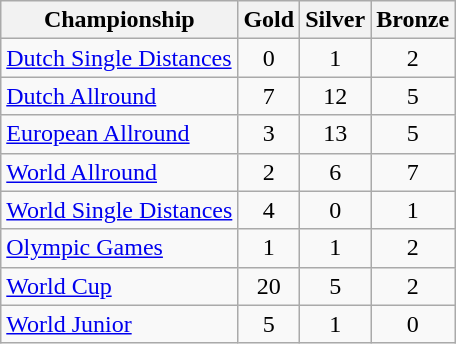<table class="wikitable">
<tr>
<th>Championship</th>
<th>Gold <br> </th>
<th>Silver <br> </th>
<th>Bronze <br> </th>
</tr>
<tr>
<td><a href='#'>Dutch Single Distances</a></td>
<td style="text-align:center">0</td>
<td style="text-align:center">1</td>
<td style="text-align:center">2</td>
</tr>
<tr>
<td><a href='#'>Dutch Allround</a></td>
<td style="text-align:center">7</td>
<td style="text-align:center">12</td>
<td style="text-align:center">5</td>
</tr>
<tr>
<td><a href='#'>European Allround</a></td>
<td style="text-align:center">3</td>
<td style="text-align:center">13</td>
<td style="text-align:center">5</td>
</tr>
<tr>
<td><a href='#'>World Allround</a></td>
<td style="text-align:center">2</td>
<td style="text-align:center">6</td>
<td style="text-align:center">7</td>
</tr>
<tr>
<td><a href='#'>World Single Distances</a></td>
<td style="text-align:center">4</td>
<td style="text-align:center">0</td>
<td style="text-align:center">1</td>
</tr>
<tr>
<td><a href='#'>Olympic Games</a></td>
<td style="text-align:center">1</td>
<td style="text-align:center">1</td>
<td style="text-align:center">2</td>
</tr>
<tr>
<td><a href='#'>World Cup</a></td>
<td style="text-align:center">20</td>
<td style="text-align:center">5</td>
<td style="text-align:center">2</td>
</tr>
<tr>
<td><a href='#'>World Junior</a></td>
<td style="text-align:center">5</td>
<td style="text-align:center">1</td>
<td style="text-align:center">0</td>
</tr>
</table>
